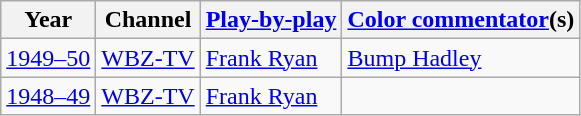<table class="wikitable">
<tr>
<th>Year</th>
<th>Channel</th>
<th><a href='#'>Play-by-play</a></th>
<th><a href='#'>Color commentator</a>(s)</th>
</tr>
<tr>
<td><a href='#'>1949–50</a></td>
<td><a href='#'>WBZ-TV</a></td>
<td><a href='#'>Frank Ryan</a></td>
<td><a href='#'>Bump Hadley</a></td>
</tr>
<tr>
<td><a href='#'>1948–49</a></td>
<td><a href='#'>WBZ-TV</a></td>
<td><a href='#'>Frank Ryan</a></td>
</tr>
</table>
